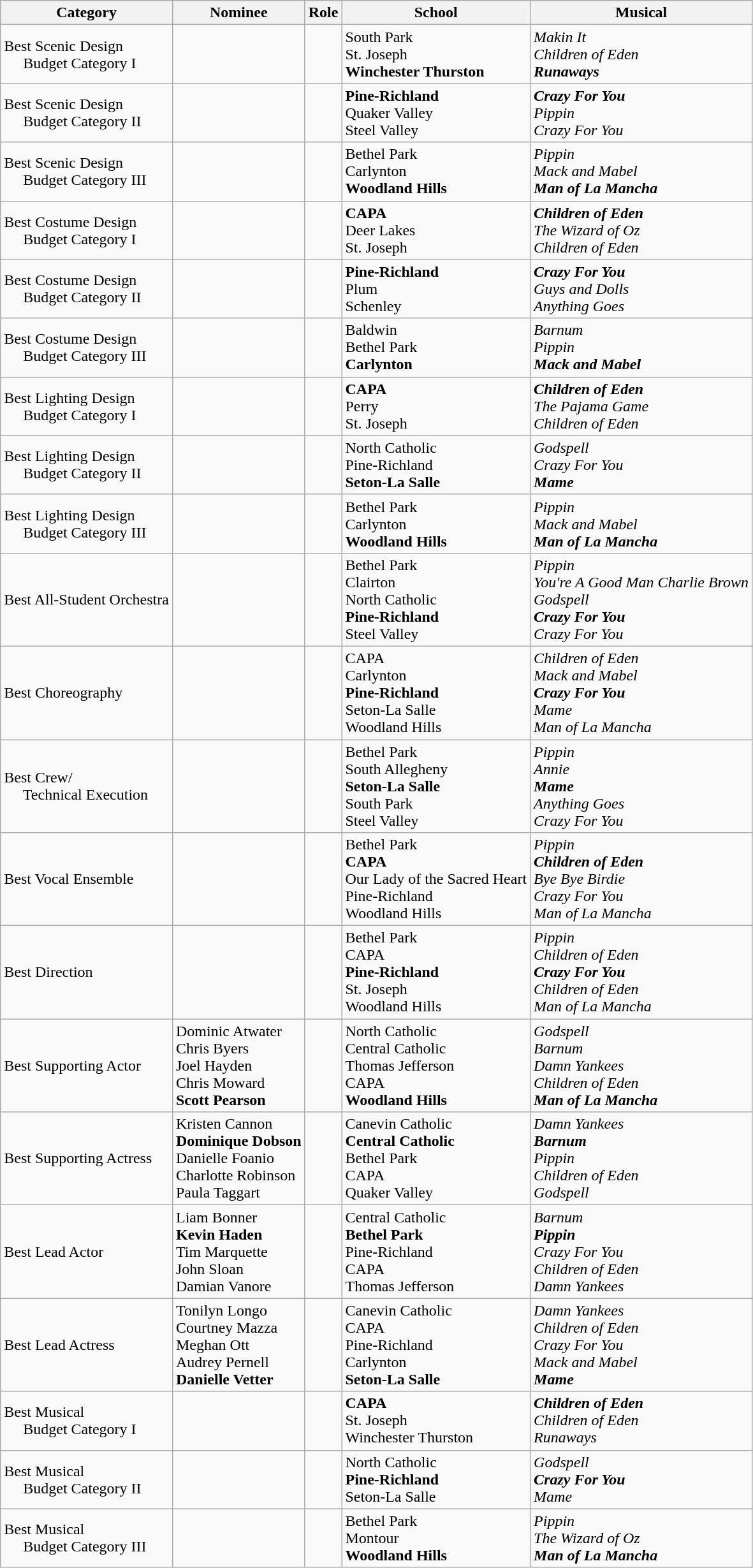<table class="wikitable">
<tr>
<th>Category</th>
<th>Nominee</th>
<th>Role</th>
<th>School</th>
<th>Musical</th>
</tr>
<tr>
<td>Best Scenic Design<br>     Budget Category I</td>
<td></td>
<td></td>
<td>South Park<br>St. Joseph<br><strong>Winchester Thurston</strong></td>
<td><em>Makin It</em><br><em>Children of Eden</em><br><strong><em>Runaways</em></strong></td>
</tr>
<tr>
<td>Best Scenic Design<br>     Budget Category II</td>
<td></td>
<td></td>
<td><strong>Pine-Richland</strong><br>Quaker Valley<br>Steel Valley</td>
<td><strong><em>Crazy For You</em></strong><br><em>Pippin</em><br><em>Crazy For You</em></td>
</tr>
<tr>
<td>Best Scenic Design<br>     Budget Category III</td>
<td></td>
<td></td>
<td>Bethel Park<br>Carlynton<br><strong>Woodland Hills</strong></td>
<td><em>Pippin</em><br><em>Mack and Mabel</em><br><strong><em>Man of La Mancha</em></strong></td>
</tr>
<tr>
<td>Best Costume Design<br>     Budget Category I</td>
<td></td>
<td></td>
<td><strong>CAPA</strong><br>Deer Lakes<br>St. Joseph</td>
<td><strong><em>Children of Eden</em></strong><br><em>The Wizard of Oz</em><br><em>Children of Eden</em></td>
</tr>
<tr>
<td>Best Costume Design<br>     Budget Category II</td>
<td></td>
<td></td>
<td><strong>Pine-Richland</strong><br>Plum<br>Schenley</td>
<td><strong><em>Crazy For You</em></strong><br><em>Guys and Dolls</em><br><em>Anything Goes</em></td>
</tr>
<tr>
<td>Best Costume Design<br>     Budget Category III</td>
<td></td>
<td></td>
<td>Baldwin<br>Bethel Park<br><strong>Carlynton</strong></td>
<td><em>Barnum</em><br><em>Pippin</em><br><strong><em>Mack and Mabel</em></strong></td>
</tr>
<tr>
<td>Best Lighting Design<br>     Budget Category I</td>
<td></td>
<td></td>
<td><strong>CAPA</strong><br>Perry<br>St. Joseph</td>
<td><strong><em>Children of Eden</em></strong><br><em>The Pajama Game</em><br><em>Children of Eden</em></td>
</tr>
<tr>
<td>Best Lighting Design<br>     Budget Category II</td>
<td></td>
<td></td>
<td>North Catholic<br>Pine-Richland<br><strong>Seton-La Salle</strong></td>
<td><em>Godspell</em><br><em>Crazy For You</em><br><strong><em>Mame</em></strong></td>
</tr>
<tr>
<td>Best Lighting Design<br>     Budget Category III</td>
<td></td>
<td></td>
<td>Bethel Park<br>Carlynton<br><strong>Woodland Hills</strong></td>
<td><em>Pippin</em><br><em>Mack and Mabel</em><br><strong><em>Man of La Mancha</em></strong></td>
</tr>
<tr>
<td>Best All-Student Orchestra</td>
<td></td>
<td></td>
<td>Bethel Park<br>Clairton<br>North Catholic<br><strong>Pine-Richland</strong><br>Steel Valley</td>
<td><em>Pippin</em><br><em>You're A Good Man Charlie Brown</em><br><em>Godspell</em><br><strong><em>Crazy For You</em></strong><br><em>Crazy For You</em></td>
</tr>
<tr>
<td>Best Choreography</td>
<td></td>
<td></td>
<td>CAPA<br>Carlynton<br><strong>Pine-Richland</strong><br>Seton-La Salle<br>Woodland Hills</td>
<td><em>Children of Eden</em><br><em>Mack and Mabel</em><br><strong><em>Crazy For You</em></strong><br><em>Mame</em><br><em>Man of La Mancha</em></td>
</tr>
<tr>
<td>Best Crew/<br>     Technical Execution</td>
<td></td>
<td></td>
<td>Bethel Park<br>South Allegheny<br><strong>Seton-La Salle</strong><br>South Park<br>Steel Valley</td>
<td><em>Pippin</em><br><em>Annie</em><br><strong><em>Mame</em></strong><br><em>Anything Goes</em><br><em>Crazy For You</em></td>
</tr>
<tr>
<td>Best Vocal Ensemble</td>
<td></td>
<td></td>
<td>Bethel Park<br><strong>CAPA</strong><br>Our Lady of the Sacred Heart<br>Pine-Richland<br>Woodland Hills</td>
<td><em>Pippin</em><br><strong><em>Children of Eden</em></strong><br><em>Bye Bye Birdie</em><br><em>Crazy For You</em><br><em>Man of La Mancha</em></td>
</tr>
<tr>
<td>Best Direction</td>
<td></td>
<td></td>
<td>Bethel Park<br>CAPA<br><strong>Pine-Richland</strong><br>St. Joseph<br>Woodland Hills</td>
<td><em>Pippin</em><br><em>Children of Eden</em><br><strong><em>Crazy For You</em></strong><br><em>Children of Eden</em><br><em>Man of La Mancha</em></td>
</tr>
<tr>
<td>Best Supporting Actor</td>
<td>Dominic Atwater<br>Chris Byers<br>Joel Hayden<br>Chris Moward<br><strong>Scott Pearson</strong></td>
<td></td>
<td>North Catholic<br>Central Catholic<br>Thomas Jefferson<br>CAPA<br><strong>Woodland Hills</strong></td>
<td><em>Godspell</em><br><em>Barnum</em><br><em>Damn Yankees</em><br><em>Children of Eden</em><br><strong><em>Man of La Mancha</em></strong></td>
</tr>
<tr>
<td>Best Supporting Actress</td>
<td>Kristen Cannon<br><strong>Dominique Dobson</strong><br>Danielle Foanio<br>Charlotte Robinson<br>Paula Taggart</td>
<td></td>
<td>Canevin Catholic<br><strong>Central Catholic</strong><br>Bethel Park<br>CAPA<br>Quaker Valley</td>
<td><em>Damn Yankees</em><br><strong><em>Barnum</em></strong><br><em>Pippin</em><br><em>Children of Eden</em><br><em>Godspell</em></td>
</tr>
<tr>
<td>Best Lead Actor</td>
<td>Liam Bonner<br><strong>Kevin Haden</strong><br>Tim Marquette<br>John Sloan<br>Damian Vanore</td>
<td></td>
<td>Central Catholic<br><strong>Bethel Park</strong><br>Pine-Richland<br>CAPA<br>Thomas Jefferson</td>
<td><em>Barnum</em><br><strong><em>Pippin</em></strong><br><em>Crazy For You</em><br><em>Children of Eden</em><br><em>Damn Yankees</em></td>
</tr>
<tr>
<td>Best Lead Actress</td>
<td>Tonilyn Longo<br>Courtney Mazza<br>Meghan Ott<br>Audrey Pernell<br><strong>Danielle Vetter</strong></td>
<td></td>
<td>Canevin Catholic<br>CAPA<br>Pine-Richland<br>Carlynton<br><strong>Seton-La Salle</strong></td>
<td><em>Damn Yankees</em><br><em>Children of Eden</em><br><em>Crazy For You</em><br><em>Mack and Mabel</em><br><strong><em>Mame</em></strong></td>
</tr>
<tr>
<td>Best Musical<br>     Budget Category I</td>
<td></td>
<td></td>
<td><strong>CAPA</strong><br>St. Joseph<br>Winchester Thurston</td>
<td><strong><em>Children of Eden</em></strong><br><em>Children of Eden</em><br><em>Runaways</em></td>
</tr>
<tr>
<td>Best Musical<br>     Budget Category II</td>
<td></td>
<td></td>
<td>North Catholic<br><strong>Pine-Richland</strong><br>Seton-La Salle</td>
<td><em>Godspell</em><br><strong><em>Crazy For You</em></strong><br><em>Mame</em></td>
</tr>
<tr>
<td>Best Musical<br>     Budget Category III</td>
<td></td>
<td></td>
<td>Bethel Park<br>Montour<br><strong>Woodland Hills</strong></td>
<td><em>Pippin</em><br><em>The Wizard of Oz</em><br><strong><em>Man of La Mancha</em></strong></td>
</tr>
</table>
